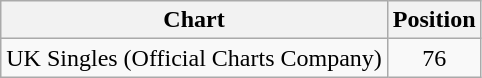<table class="wikitable plainrowheaders">
<tr>
<th>Chart</th>
<th>Position</th>
</tr>
<tr>
<td>UK Singles (Official Charts Company)</td>
<td align="center">76</td>
</tr>
</table>
